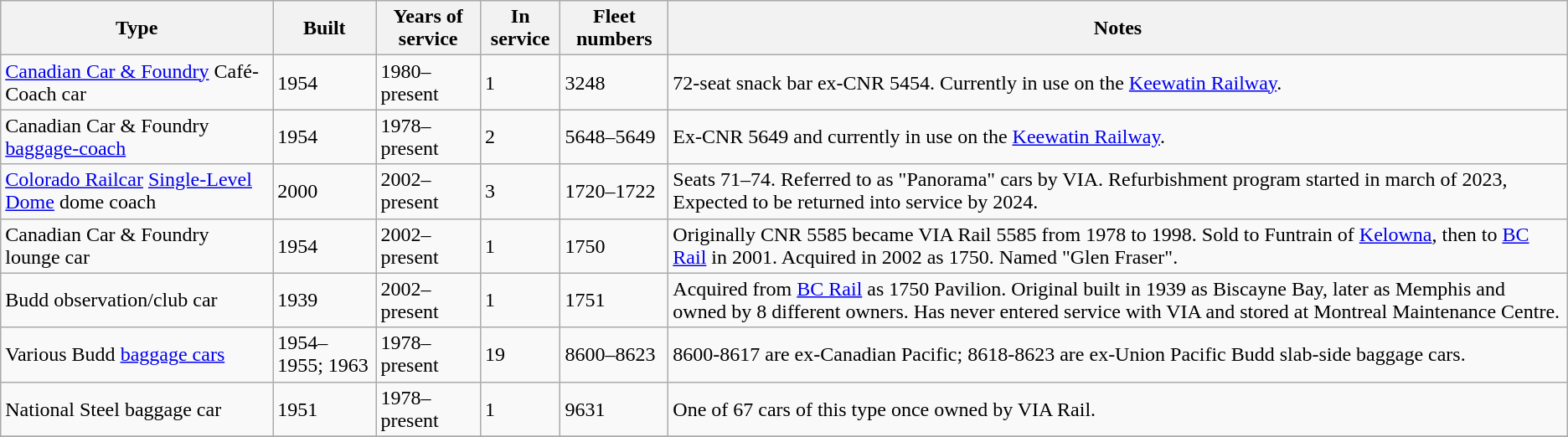<table class="wikitable">
<tr>
<th>Type</th>
<th>Built</th>
<th>Years of service</th>
<th>In service</th>
<th>Fleet numbers</th>
<th>Notes</th>
</tr>
<tr>
<td><a href='#'>Canadian Car & Foundry</a> Café-Coach car</td>
<td>1954</td>
<td>1980–present</td>
<td>1</td>
<td>3248</td>
<td>72-seat snack bar ex-CNR 5454. Currently in use on the <a href='#'>Keewatin Railway</a>.</td>
</tr>
<tr>
<td>Canadian Car & Foundry <a href='#'>baggage-coach</a></td>
<td>1954</td>
<td>1978–present</td>
<td>2</td>
<td>5648–5649</td>
<td>Ex-CNR 5649 and currently in use on the <a href='#'>Keewatin Railway</a>.</td>
</tr>
<tr>
<td><a href='#'>Colorado Railcar</a> <a href='#'>Single-Level Dome</a> dome coach</td>
<td>2000</td>
<td>2002–<br>present</td>
<td>3</td>
<td>1720–1722</td>
<td>Seats 71–74. Referred to as "Panorama" cars by VIA. Refurbishment program started in march of 2023, Expected to be returned into service by 2024.</td>
</tr>
<tr>
<td>Canadian Car & Foundry lounge car</td>
<td>1954</td>
<td>2002–present</td>
<td>1</td>
<td>1750</td>
<td>Originally CNR 5585 became VIA Rail 5585 from 1978 to 1998. Sold to Funtrain of <a href='#'>Kelowna</a>, then to <a href='#'>BC Rail</a> in 2001. Acquired in 2002 as 1750. Named "Glen Fraser".</td>
</tr>
<tr>
<td>Budd observation/club car</td>
<td>1939</td>
<td>2002–present</td>
<td>1</td>
<td>1751</td>
<td>Acquired from <a href='#'>BC Rail</a> as 1750 Pavilion. Original built in 1939 as Biscayne Bay, later as Memphis and owned by 8 different owners. Has never entered service with VIA and stored at Montreal Maintenance Centre.</td>
</tr>
<tr>
<td>Various Budd <a href='#'>baggage cars</a></td>
<td>1954–1955; 1963</td>
<td>1978–present</td>
<td>19</td>
<td>8600–8623</td>
<td>8600-8617 are ex-Canadian Pacific; 8618-8623 are ex-Union Pacific Budd slab-side baggage cars.</td>
</tr>
<tr>
<td>National Steel baggage car</td>
<td>1951</td>
<td>1978–present</td>
<td>1</td>
<td>9631</td>
<td>One of 67 cars of this type once owned by VIA Rail.</td>
</tr>
<tr>
</tr>
</table>
